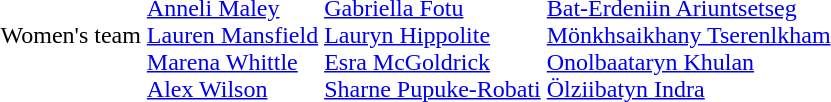<table>
<tr>
<td>Women's team</td>
<td><br><a href='#'>Anneli Maley</a><br><a href='#'>Lauren Mansfield</a><br><a href='#'>Marena Whittle</a><br><a href='#'>Alex Wilson</a></td>
<td><br><a href='#'>Gabriella Fotu</a><br><a href='#'>Lauryn Hippolite</a><br><a href='#'>Esra McGoldrick</a><br><a href='#'>Sharne Pupuke-Robati</a></td>
<td><br><a href='#'>Bat-Erdeniin Ariuntsetseg</a><br><a href='#'>Mönkhsaikhany Tserenlkham</a><br><a href='#'>Onolbaataryn Khulan</a><br><a href='#'>Ölziibatyn Indra</a></td>
</tr>
</table>
